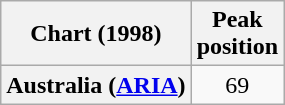<table class="wikitable sortable plainrowheaders" style="text-align:center">
<tr>
<th>Chart (1998)</th>
<th>Peak<br>position</th>
</tr>
<tr>
<th scope="row">Australia (<a href='#'>ARIA</a>)</th>
<td>69</td>
</tr>
</table>
